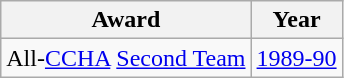<table class="wikitable">
<tr>
<th>Award</th>
<th>Year</th>
</tr>
<tr>
<td>All-<a href='#'>CCHA</a> <a href='#'>Second Team</a></td>
<td><a href='#'>1989-90</a></td>
</tr>
</table>
